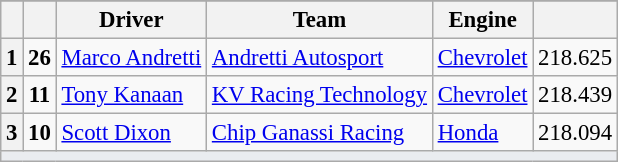<table class="wikitable" style="font-size:95%;">
<tr>
</tr>
<tr>
<th></th>
<th></th>
<th>Driver</th>
<th>Team</th>
<th>Engine</th>
<th></th>
</tr>
<tr>
<th>1</th>
<td style="text-align:center"><strong>26</strong></td>
<td> <a href='#'>Marco Andretti</a></td>
<td><a href='#'>Andretti Autosport</a></td>
<td><a href='#'>Chevrolet</a></td>
<td align=center>218.625</td>
</tr>
<tr>
<th>2</th>
<td style="text-align:center"><strong>11</strong></td>
<td> <a href='#'>Tony Kanaan</a></td>
<td><a href='#'>KV Racing Technology</a></td>
<td><a href='#'>Chevrolet</a></td>
<td align=center>218.439</td>
</tr>
<tr>
<th>3</th>
<td style="text-align:center"><strong>10</strong></td>
<td> <a href='#'>Scott Dixon</a></td>
<td><a href='#'>Chip Ganassi Racing</a></td>
<td><a href='#'>Honda</a></td>
<td align=center>218.094</td>
</tr>
<tr>
<td style="background-color:#EAECF0;text-align:center" colspan="6"><strong> </strong></td>
</tr>
</table>
